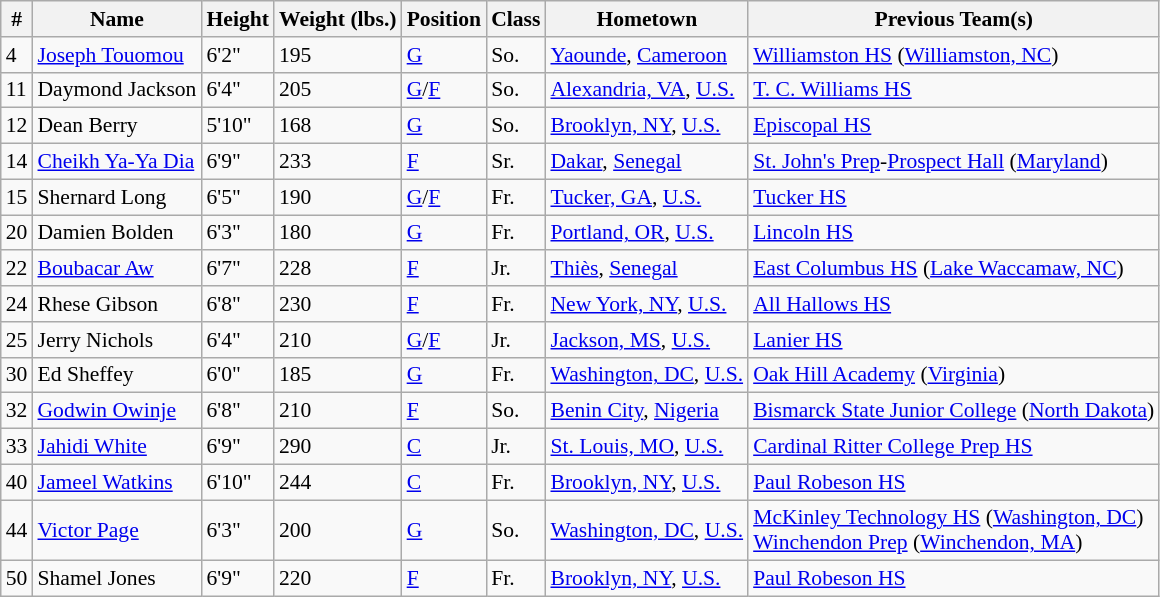<table class="wikitable" style="font-size: 90%">
<tr>
<th>#</th>
<th>Name</th>
<th>Height</th>
<th>Weight (lbs.)</th>
<th>Position</th>
<th>Class</th>
<th>Hometown</th>
<th>Previous Team(s)</th>
</tr>
<tr>
<td>4</td>
<td><a href='#'>Joseph Touomou</a></td>
<td>6'2"</td>
<td>195</td>
<td><a href='#'>G</a></td>
<td>So.</td>
<td><a href='#'>Yaounde</a>, <a href='#'>Cameroon</a></td>
<td><a href='#'>Williamston HS</a> (<a href='#'>Williamston, NC</a>)</td>
</tr>
<tr>
<td>11</td>
<td>Daymond Jackson</td>
<td>6'4"</td>
<td>205</td>
<td><a href='#'>G</a>/<a href='#'>F</a></td>
<td>So.</td>
<td><a href='#'>Alexandria, VA</a>, <a href='#'>U.S.</a></td>
<td><a href='#'>T. C. Williams HS</a></td>
</tr>
<tr>
<td>12</td>
<td>Dean Berry</td>
<td>5'10"</td>
<td>168</td>
<td><a href='#'>G</a></td>
<td>So.</td>
<td><a href='#'>Brooklyn, NY</a>, <a href='#'>U.S.</a></td>
<td><a href='#'>Episcopal HS</a></td>
</tr>
<tr>
<td>14</td>
<td><a href='#'>Cheikh Ya-Ya Dia</a></td>
<td>6'9"</td>
<td>233</td>
<td><a href='#'>F</a></td>
<td>Sr.</td>
<td><a href='#'>Dakar</a>, <a href='#'>Senegal</a></td>
<td><a href='#'>St. John's Prep</a>-<a href='#'>Prospect Hall</a> (<a href='#'>Maryland</a>)</td>
</tr>
<tr>
<td>15</td>
<td>Shernard Long</td>
<td>6'5"</td>
<td>190</td>
<td><a href='#'>G</a>/<a href='#'>F</a></td>
<td>Fr.</td>
<td><a href='#'>Tucker, GA</a>, <a href='#'>U.S.</a></td>
<td><a href='#'>Tucker HS</a></td>
</tr>
<tr>
<td>20</td>
<td>Damien Bolden</td>
<td>6'3"</td>
<td>180</td>
<td><a href='#'>G</a></td>
<td>Fr.</td>
<td><a href='#'>Portland, OR</a>, <a href='#'>U.S.</a></td>
<td><a href='#'>Lincoln HS</a></td>
</tr>
<tr>
<td>22</td>
<td><a href='#'>Boubacar Aw</a></td>
<td>6'7"</td>
<td>228</td>
<td><a href='#'>F</a></td>
<td>Jr.</td>
<td><a href='#'>Thiès</a>, <a href='#'>Senegal</a></td>
<td><a href='#'>East Columbus HS</a> (<a href='#'>Lake Waccamaw, NC</a>)</td>
</tr>
<tr>
<td>24</td>
<td>Rhese Gibson</td>
<td>6'8"</td>
<td>230</td>
<td><a href='#'>F</a></td>
<td>Fr.</td>
<td><a href='#'>New York, NY</a>, <a href='#'>U.S.</a></td>
<td><a href='#'>All Hallows HS</a></td>
</tr>
<tr>
<td>25</td>
<td>Jerry Nichols</td>
<td>6'4"</td>
<td>210</td>
<td><a href='#'>G</a>/<a href='#'>F</a></td>
<td>Jr.</td>
<td><a href='#'>Jackson, MS</a>, <a href='#'>U.S.</a></td>
<td><a href='#'>Lanier HS</a></td>
</tr>
<tr>
<td>30</td>
<td>Ed Sheffey</td>
<td>6'0"</td>
<td>185</td>
<td><a href='#'>G</a></td>
<td>Fr.</td>
<td><a href='#'>Washington, DC</a>, <a href='#'>U.S.</a></td>
<td><a href='#'>Oak Hill Academy</a> (<a href='#'>Virginia</a>)</td>
</tr>
<tr>
<td>32</td>
<td><a href='#'>Godwin Owinje</a></td>
<td>6'8"</td>
<td>210</td>
<td><a href='#'>F</a></td>
<td>So.</td>
<td><a href='#'>Benin City</a>, <a href='#'>Nigeria</a></td>
<td><a href='#'>Bismarck State Junior College</a> (<a href='#'>North Dakota</a>)</td>
</tr>
<tr>
<td>33</td>
<td><a href='#'>Jahidi White</a></td>
<td>6'9"</td>
<td>290</td>
<td><a href='#'>C</a></td>
<td>Jr.</td>
<td><a href='#'>St. Louis, MO</a>, <a href='#'>U.S.</a></td>
<td><a href='#'>Cardinal Ritter College Prep HS</a></td>
</tr>
<tr>
<td>40</td>
<td><a href='#'>Jameel Watkins</a></td>
<td>6'10"</td>
<td>244</td>
<td><a href='#'>C</a></td>
<td>Fr.</td>
<td><a href='#'>Brooklyn, NY</a>, <a href='#'>U.S.</a></td>
<td><a href='#'>Paul Robeson HS</a></td>
</tr>
<tr>
<td>44</td>
<td><a href='#'>Victor Page</a></td>
<td>6'3"</td>
<td>200</td>
<td><a href='#'>G</a></td>
<td>So.</td>
<td><a href='#'>Washington, DC</a>, <a href='#'>U.S.</a></td>
<td><a href='#'>McKinley Technology HS</a> (<a href='#'>Washington, DC</a>)<br><a href='#'>Winchendon Prep</a> (<a href='#'>Winchendon, MA</a>)</td>
</tr>
<tr>
<td>50</td>
<td>Shamel Jones</td>
<td>6'9"</td>
<td>220</td>
<td><a href='#'>F</a></td>
<td>Fr.</td>
<td><a href='#'>Brooklyn, NY</a>, <a href='#'>U.S.</a></td>
<td><a href='#'>Paul Robeson HS</a></td>
</tr>
</table>
